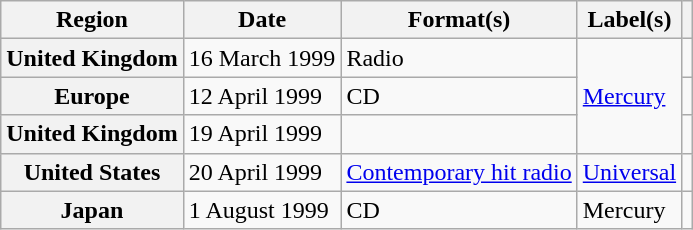<table class="wikitable plainrowheaders">
<tr>
<th scope="col">Region</th>
<th scope="col">Date</th>
<th scope="col">Format(s)</th>
<th scope="col">Label(s)</th>
<th scope="col"></th>
</tr>
<tr>
<th scope="row">United Kingdom</th>
<td>16 March 1999</td>
<td>Radio</td>
<td rowspan="3"><a href='#'>Mercury</a></td>
<td align="center"></td>
</tr>
<tr>
<th scope="row">Europe</th>
<td>12 April 1999</td>
<td>CD</td>
<td align="center"></td>
</tr>
<tr>
<th scope="row">United Kingdom</th>
<td>19 April 1999</td>
<td></td>
<td align="center"></td>
</tr>
<tr>
<th scope="row">United States</th>
<td>20 April 1999</td>
<td><a href='#'>Contemporary hit radio</a></td>
<td><a href='#'>Universal</a></td>
<td align="center"></td>
</tr>
<tr>
<th scope="row">Japan</th>
<td>1 August 1999</td>
<td>CD</td>
<td>Mercury</td>
<td align="center"></td>
</tr>
</table>
